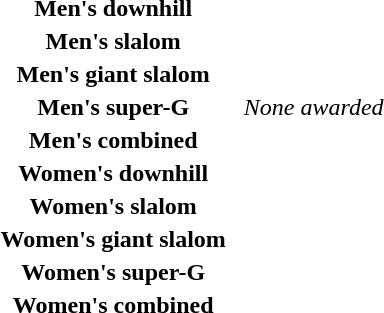<table>
<tr>
<th scope="row">Men's downhill<br></th>
<td></td>
<td></td>
<td></td>
</tr>
<tr>
<th scope="row">Men's slalom<br></th>
<td></td>
<td></td>
<td></td>
</tr>
<tr>
<th scope="row">Men's giant slalom<br></th>
<td></td>
<td></td>
<td></td>
</tr>
<tr>
<th scope="row" rowspan=2>Men's super-G<br></th>
<td rowspan=2></td>
<td></td>
<td rowspan=2><em>None awarded</em></td>
</tr>
<tr>
<td></td>
</tr>
<tr>
<th scope="row">Men's combined<br></th>
<td></td>
<td></td>
<td></td>
</tr>
<tr>
<th scope="row">Women's downhill<br></th>
<td></td>
<td></td>
<td></td>
</tr>
<tr>
<th scope="row">Women's slalom<br></th>
<td></td>
<td></td>
<td></td>
</tr>
<tr>
<th scope="row">Women's giant slalom<br></th>
<td></td>
<td></td>
<td></td>
</tr>
<tr>
<th scope="row">Women's super-G<br></th>
<td></td>
<td></td>
<td></td>
</tr>
<tr>
<th scope="row">Women's combined<br></th>
<td></td>
<td></td>
<td></td>
</tr>
</table>
